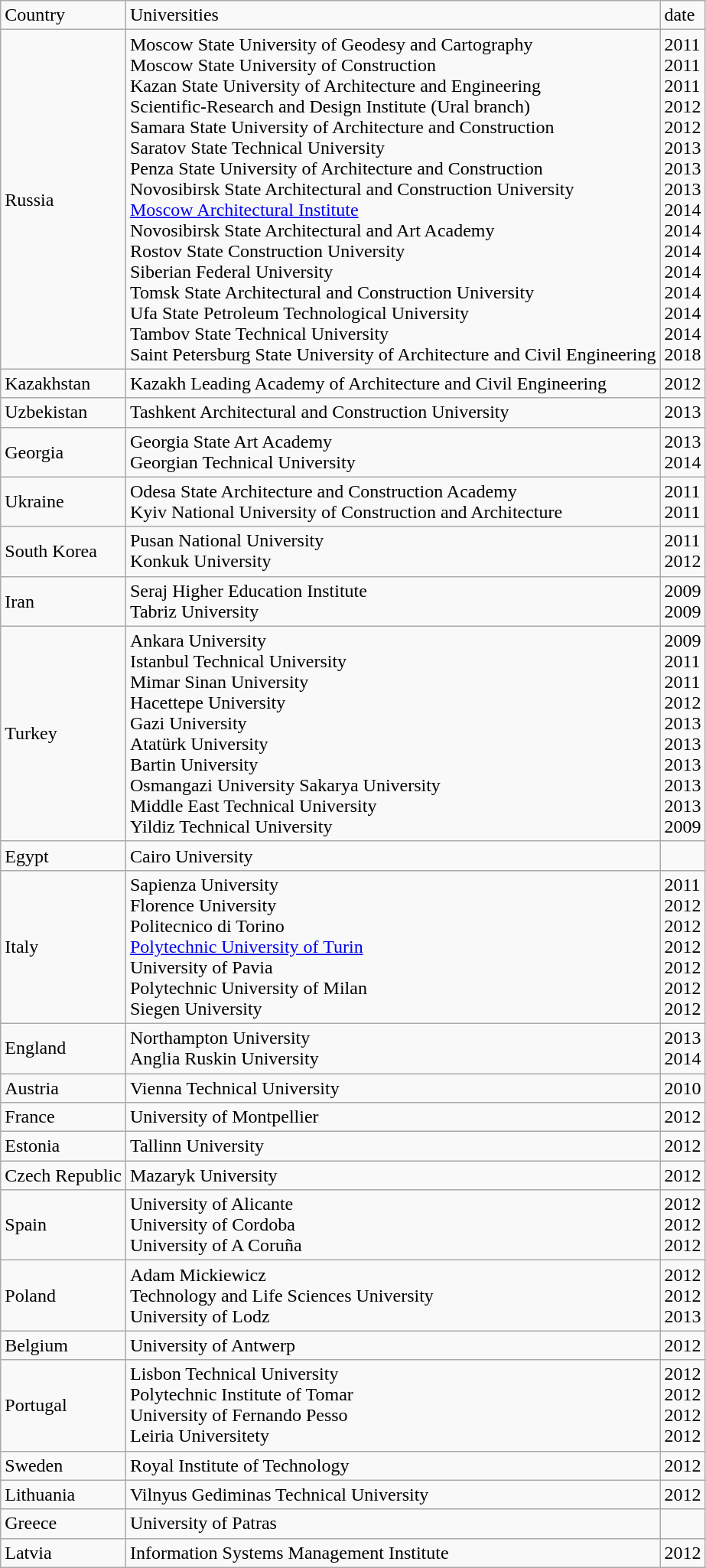<table class="wikitable">
<tr>
<td>Country</td>
<td>Universities</td>
<td>date</td>
</tr>
<tr>
<td>Russia</td>
<td>Moscow  State University of Geodesy and Cartography<br>Moscow  State University of Construction<br>Kazan  State University of Architecture and Engineering<br>Scientific-Research  and Design Institute (Ural branch)<br>Samara  State University of Architecture and Construction<br>Saratov  State Technical University<br>Penza  State University of Architecture and Construction<br>Novosibirsk  State Architectural and Construction University<br><a href='#'>Moscow Architectural Institute</a><br>Novosibirsk  State Architectural and Art Academy<br>Rostov  State Construction University<br>Siberian  Federal University<br>Tomsk  State Architectural and Construction University<br>Ufa  State Petroleum Technological University<br>Tambov  State Technical University<br>Saint Petersburg State University of Architecture and Civil Engineering</td>
<td>2011<br>2011<br>2011<br>2012<br>2012<br>2013<br>2013<br>2013<br>2014<br>2014<br>2014<br>2014<br>2014<br>2014<br>2014<br>2018</td>
</tr>
<tr>
<td>Kazakhstan</td>
<td>Kazakh  Leading Academy of Architecture and Civil Engineering</td>
<td>2012</td>
</tr>
<tr>
<td>Uzbekistan</td>
<td>Tashkent  Architectural and Construction University</td>
<td>2013</td>
</tr>
<tr>
<td>Georgia</td>
<td>Georgia  State Art Academy<br>Georgian  Technical University</td>
<td>2013<br>2014</td>
</tr>
<tr>
<td>Ukraine</td>
<td>Odesa  State Architecture and Construction Academy<br>Kyiv  National University of Construction and Architecture</td>
<td>2011<br>2011</td>
</tr>
<tr>
<td>South  Korea</td>
<td>Pusan  National University<br>Konkuk  University</td>
<td>2011<br>2012</td>
</tr>
<tr>
<td>Iran</td>
<td>Seraj  Higher Education Institute<br>Tabriz  University</td>
<td>2009<br>2009</td>
</tr>
<tr>
<td>Turkey</td>
<td>Ankara  University<br>Istanbul  Technical University<br>Mimar  Sinan University<br>Hacettepe  University<br>Gazi  University<br>Atatürk  University<br>Bartin  University<br>Osmangazi  University Sakarya University<br>Middle  East Technical University<br>Yildiz  Technical University</td>
<td>2009<br>2011<br>2011<br>2012<br>2013<br>2013<br>2013<br>2013<br>2013<br>2009</td>
</tr>
<tr>
<td>Egypt</td>
<td>Cairo  University</td>
<td></td>
</tr>
<tr>
<td>Italy</td>
<td>Sapienza  University<br>Florence  University<br>Politecnico  di Torino<br><a href='#'>Polytechnic University of Turin</a><br>University  of Pavia<br>Polytechnic  University of Milan<br>Siegen  University</td>
<td>2011<br>2012<br>2012<br>2012<br>2012<br>2012<br>2012</td>
</tr>
<tr>
<td>England</td>
<td>Northampton  University<br>Anglia  Ruskin University</td>
<td>2013<br>2014</td>
</tr>
<tr>
<td>Austria</td>
<td>Vienna  Technical University</td>
<td>2010</td>
</tr>
<tr>
<td>France</td>
<td>University  of Montpellier</td>
<td>2012</td>
</tr>
<tr>
<td>Estonia</td>
<td>Tallinn  University</td>
<td>2012</td>
</tr>
<tr>
<td>Czech  Republic</td>
<td>Mazaryk  University</td>
<td>2012</td>
</tr>
<tr>
<td>Spain</td>
<td>University  of Alicante<br>University  of Cordoba<br>University  of A Coruña</td>
<td>2012<br>2012<br>2012</td>
</tr>
<tr>
<td>Poland</td>
<td>Adam  Mickiewicz<br>Technology  and Life Sciences University<br>University  of Lodz</td>
<td>2012<br>2012<br>2013</td>
</tr>
<tr>
<td>Belgium</td>
<td>University  of Antwerp</td>
<td>2012</td>
</tr>
<tr>
<td>Portugal</td>
<td>Lisbon  Technical University<br>Polytechnic  Institute of Tomar<br>University  of Fernando Pesso<br>Leiria  Universitety</td>
<td>2012<br>2012<br>2012<br>2012</td>
</tr>
<tr>
<td>Sweden</td>
<td>Royal  Institute of Technology</td>
<td>2012</td>
</tr>
<tr>
<td>Lithuania</td>
<td>Vilnyus  Gediminas Technical University</td>
<td>2012</td>
</tr>
<tr>
<td>Greece</td>
<td>University  of Patras</td>
<td></td>
</tr>
<tr>
<td>Latvia</td>
<td>Information  Systems Management Institute</td>
<td>2012</td>
</tr>
</table>
